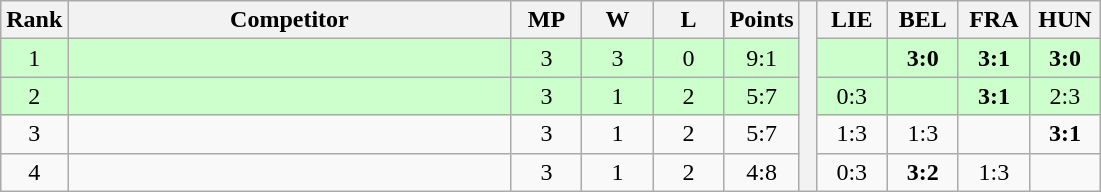<table class="wikitable" style="text-align:center">
<tr>
<th>Rank</th>
<th style="width:18em">Competitor</th>
<th style="width:2.5em">MP</th>
<th style="width:2.5em">W</th>
<th style="width:2.5em">L</th>
<th>Points</th>
<th rowspan="5"> </th>
<th style="width:2.5em">LIE</th>
<th style="width:2.5em">BEL</th>
<th style="width:2.5em">FRA</th>
<th style="width:2.5em">HUN</th>
</tr>
<tr style="background:#cfc;">
<td>1</td>
<td style="text-align:left"></td>
<td>3</td>
<td>3</td>
<td>0</td>
<td>9:1</td>
<td></td>
<td><strong>3:0</strong></td>
<td><strong>3:1</strong></td>
<td><strong>3:0</strong></td>
</tr>
<tr style="background:#cfc;">
<td>2</td>
<td style="text-align:left"></td>
<td>3</td>
<td>1</td>
<td>2</td>
<td>5:7</td>
<td>0:3</td>
<td></td>
<td><strong>3:1</strong></td>
<td>2:3</td>
</tr>
<tr>
<td>3</td>
<td style="text-align:left"></td>
<td>3</td>
<td>1</td>
<td>2</td>
<td>5:7</td>
<td>1:3</td>
<td>1:3</td>
<td></td>
<td><strong>3:1</strong></td>
</tr>
<tr>
<td>4</td>
<td style="text-align:left"></td>
<td>3</td>
<td>1</td>
<td>2</td>
<td>4:8</td>
<td>0:3</td>
<td><strong>3:2</strong></td>
<td>1:3</td>
<td></td>
</tr>
</table>
